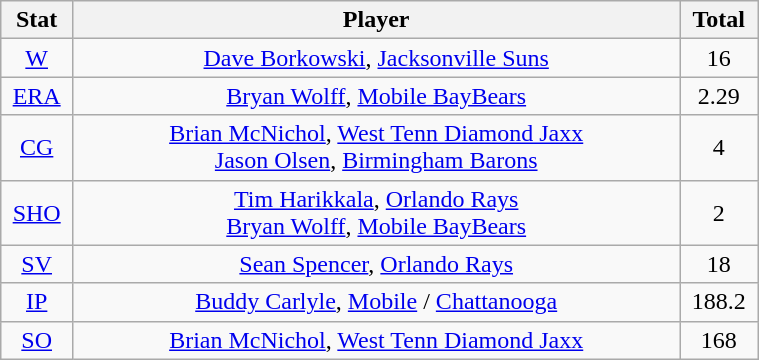<table class="wikitable" width="40%" style="text-align:center;">
<tr>
<th width="5%">Stat</th>
<th width="60%">Player</th>
<th width="5%">Total</th>
</tr>
<tr>
<td><a href='#'>W</a></td>
<td><a href='#'>Dave Borkowski</a>, <a href='#'>Jacksonville Suns</a></td>
<td>16</td>
</tr>
<tr>
<td><a href='#'>ERA</a></td>
<td><a href='#'>Bryan Wolff</a>, <a href='#'>Mobile BayBears</a></td>
<td>2.29</td>
</tr>
<tr>
<td><a href='#'>CG</a></td>
<td><a href='#'>Brian McNichol</a>, <a href='#'>West Tenn Diamond Jaxx</a> <br> <a href='#'>Jason Olsen</a>, <a href='#'>Birmingham Barons</a></td>
<td>4</td>
</tr>
<tr>
<td><a href='#'>SHO</a></td>
<td><a href='#'>Tim Harikkala</a>, <a href='#'>Orlando Rays</a> <br> <a href='#'>Bryan Wolff</a>, <a href='#'>Mobile BayBears</a></td>
<td>2</td>
</tr>
<tr>
<td><a href='#'>SV</a></td>
<td><a href='#'>Sean Spencer</a>, <a href='#'>Orlando Rays</a></td>
<td>18</td>
</tr>
<tr>
<td><a href='#'>IP</a></td>
<td><a href='#'>Buddy Carlyle</a>, <a href='#'>Mobile</a> / <a href='#'>Chattanooga</a></td>
<td>188.2</td>
</tr>
<tr>
<td><a href='#'>SO</a></td>
<td><a href='#'>Brian McNichol</a>, <a href='#'>West Tenn Diamond Jaxx</a></td>
<td>168</td>
</tr>
</table>
